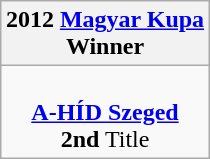<table class=wikitable style="text-align:center; margin:auto">
<tr>
<th>2012 <a href='#'>Magyar Kupa</a><br>Winner</th>
</tr>
<tr>
<td align=center><br><strong><a href='#'>A-HÍD Szeged</a></strong><br><strong>2nd</strong> Title</td>
</tr>
</table>
